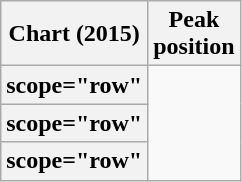<table class="wikitable sortable plainrowheaders" style="text-align:center">
<tr>
<th scope="col">Chart (2015)</th>
<th scope="col">Peak<br> position</th>
</tr>
<tr>
<th>scope="row" </th>
</tr>
<tr>
<th>scope="row" </th>
</tr>
<tr>
<th>scope="row" </th>
</tr>
</table>
